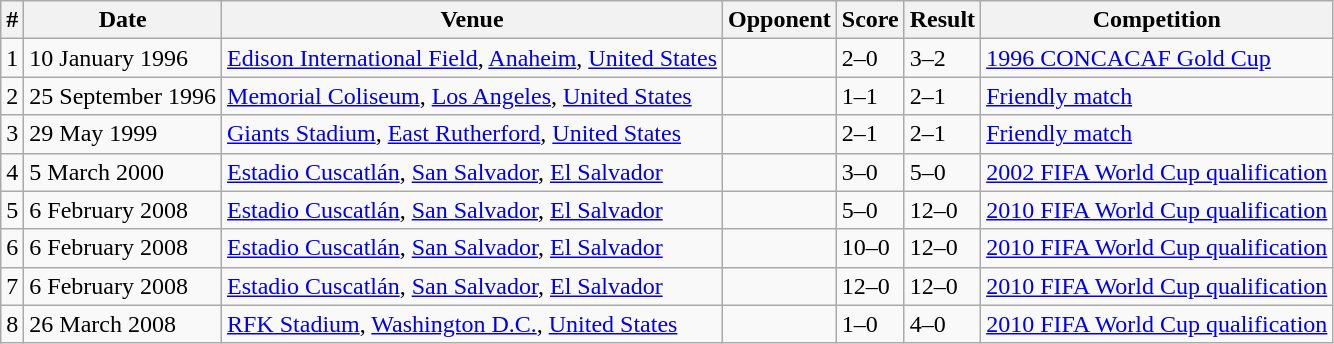<table class="wikitable">
<tr>
<th>#</th>
<th>Date</th>
<th>Venue</th>
<th>Opponent</th>
<th>Score</th>
<th>Result</th>
<th>Competition</th>
</tr>
<tr>
<td>1</td>
<td>10 January 1996</td>
<td><a href='#'>Edison International Field</a>, <a href='#'>Anaheim</a>, <a href='#'>United States</a></td>
<td></td>
<td>2–0</td>
<td>3–2</td>
<td><a href='#'>1996 CONCACAF Gold Cup</a></td>
</tr>
<tr>
<td>2</td>
<td>25 September 1996</td>
<td><a href='#'>Memorial Coliseum</a>, <a href='#'>Los Angeles</a>, <a href='#'>United States</a></td>
<td></td>
<td>1–1</td>
<td>2–1</td>
<td><a href='#'>Friendly match</a></td>
</tr>
<tr>
<td>3</td>
<td>29 May 1999</td>
<td><a href='#'>Giants Stadium</a>, <a href='#'>East Rutherford</a>, <a href='#'>United States</a></td>
<td></td>
<td>2–1</td>
<td>2–1</td>
<td><a href='#'>Friendly match</a></td>
</tr>
<tr>
<td>4</td>
<td>5 March 2000</td>
<td><a href='#'>Estadio Cuscatlán</a>, <a href='#'>San Salvador</a>, <a href='#'>El Salvador</a></td>
<td></td>
<td>3–0</td>
<td>5–0</td>
<td><a href='#'>2002 FIFA World Cup qualification</a></td>
</tr>
<tr>
<td>5</td>
<td>6 February 2008</td>
<td><a href='#'>Estadio Cuscatlán</a>, <a href='#'>San Salvador</a>, <a href='#'>El Salvador</a></td>
<td></td>
<td>5–0</td>
<td>12–0</td>
<td><a href='#'>2010 FIFA World Cup qualification</a></td>
</tr>
<tr>
<td>6</td>
<td>6 February 2008</td>
<td><a href='#'>Estadio Cuscatlán</a>, <a href='#'>San Salvador</a>, <a href='#'>El Salvador</a></td>
<td></td>
<td>10–0</td>
<td>12–0</td>
<td><a href='#'>2010 FIFA World Cup qualification</a></td>
</tr>
<tr>
<td>7</td>
<td>6 February 2008</td>
<td><a href='#'>Estadio Cuscatlán</a>, <a href='#'>San Salvador</a>, <a href='#'>El Salvador</a></td>
<td></td>
<td>12–0</td>
<td>12–0</td>
<td><a href='#'>2010 FIFA World Cup qualification</a></td>
</tr>
<tr>
<td>8</td>
<td>26 March 2008</td>
<td><a href='#'>RFK Stadium</a>, <a href='#'>Washington D.C.</a>, <a href='#'>United States</a></td>
<td></td>
<td>1–0</td>
<td>4–0</td>
<td><a href='#'>2010 FIFA World Cup qualification</a></td>
</tr>
</table>
